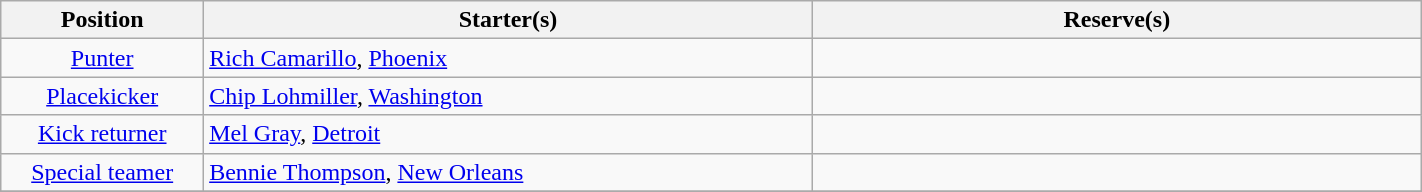<table class="wikitable" width=75%>
<tr>
<th width=10%>Position</th>
<th width=30%>Starter(s)</th>
<th width=30%>Reserve(s)</th>
</tr>
<tr>
<td align=center><a href='#'>Punter</a></td>
<td> <a href='#'>Rich Camarillo</a>, <a href='#'>Phoenix</a></td>
<td></td>
</tr>
<tr>
<td align=center><a href='#'>Placekicker</a></td>
<td> <a href='#'>Chip Lohmiller</a>, <a href='#'>Washington</a></td>
<td></td>
</tr>
<tr>
<td align=center><a href='#'>Kick returner</a></td>
<td> <a href='#'>Mel Gray</a>, <a href='#'>Detroit</a></td>
</tr>
<tr>
<td align=center><a href='#'>Special teamer</a></td>
<td> <a href='#'>Bennie Thompson</a>, <a href='#'>New Orleans</a></td>
<td></td>
</tr>
<tr>
</tr>
</table>
